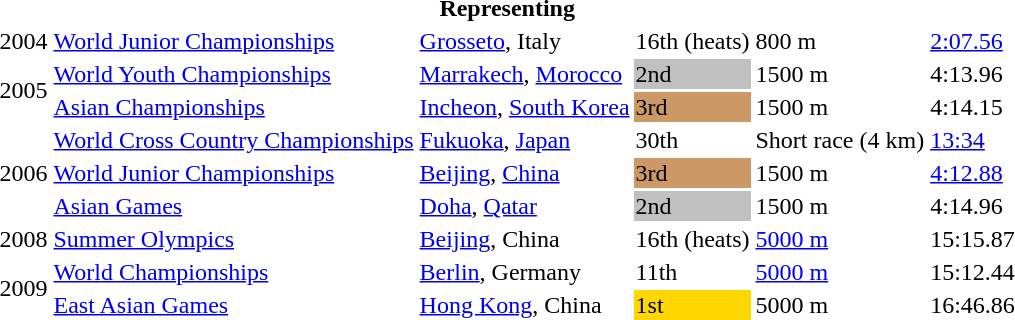<table>
<tr>
<th colspan="6">Representing </th>
</tr>
<tr>
<td>2004</td>
<td><a href='#'>World Junior Championships</a></td>
<td><a href='#'>Grosseto</a>, Italy</td>
<td>16th (heats)</td>
<td>800 m</td>
<td><a href='#'>2:07.56</a></td>
</tr>
<tr>
<td rowspan=2>2005</td>
<td><a href='#'>World Youth Championships</a></td>
<td><a href='#'>Marrakech</a>, <a href='#'>Morocco</a></td>
<td bgcolor="silver">2nd</td>
<td>1500 m</td>
<td>4:13.96</td>
</tr>
<tr>
<td><a href='#'>Asian Championships</a></td>
<td><a href='#'>Incheon</a>, <a href='#'>South Korea</a></td>
<td bgcolor="cc9966">3rd</td>
<td>1500 m</td>
<td>4:14.15</td>
</tr>
<tr>
<td rowspan=3>2006</td>
<td><a href='#'>World Cross Country Championships</a></td>
<td><a href='#'>Fukuoka</a>, <a href='#'>Japan</a></td>
<td>30th</td>
<td>Short race (4 km)</td>
<td><a href='#'>13:34</a></td>
</tr>
<tr>
<td><a href='#'>World Junior Championships</a></td>
<td><a href='#'>Beijing</a>, <a href='#'>China</a></td>
<td bgcolor="cc9966">3rd</td>
<td>1500 m</td>
<td><a href='#'>4:12.88</a></td>
</tr>
<tr>
<td><a href='#'>Asian Games</a></td>
<td><a href='#'>Doha</a>, <a href='#'>Qatar</a></td>
<td bgcolor="silver">2nd</td>
<td>1500 m</td>
<td>4:14.96</td>
</tr>
<tr>
<td>2008</td>
<td><a href='#'>Summer Olympics</a></td>
<td><a href='#'>Beijing</a>, China</td>
<td>16th (heats)</td>
<td><a href='#'>5000 m</a></td>
<td>15:15.87</td>
</tr>
<tr>
<td rowspan=2>2009</td>
<td><a href='#'>World Championships</a></td>
<td><a href='#'>Berlin</a>, Germany</td>
<td>11th</td>
<td><a href='#'>5000 m</a></td>
<td>15:12.44</td>
</tr>
<tr>
<td><a href='#'>East Asian Games</a></td>
<td><a href='#'>Hong Kong</a>, China</td>
<td bgcolor=gold>1st</td>
<td>5000 m</td>
<td>16:46.86</td>
</tr>
</table>
